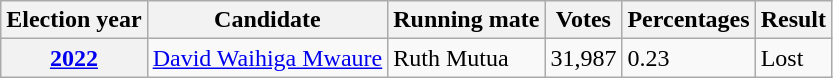<table class="wikitable">
<tr>
<th rowspan="1">Election year</th>
<th rowspan="1">Candidate</th>
<th rowspan="1">Running mate</th>
<th rowspan="1">Votes</th>
<th rowspan="1">Percentages</th>
<th rowspan="1">Result</th>
</tr>
<tr>
<th><a href='#'>2022</a></th>
<td><a href='#'>David Waihiga Mwaure</a></td>
<td>Ruth Mutua</td>
<td>31,987</td>
<td>0.23</td>
<td>Lost </td>
</tr>
</table>
